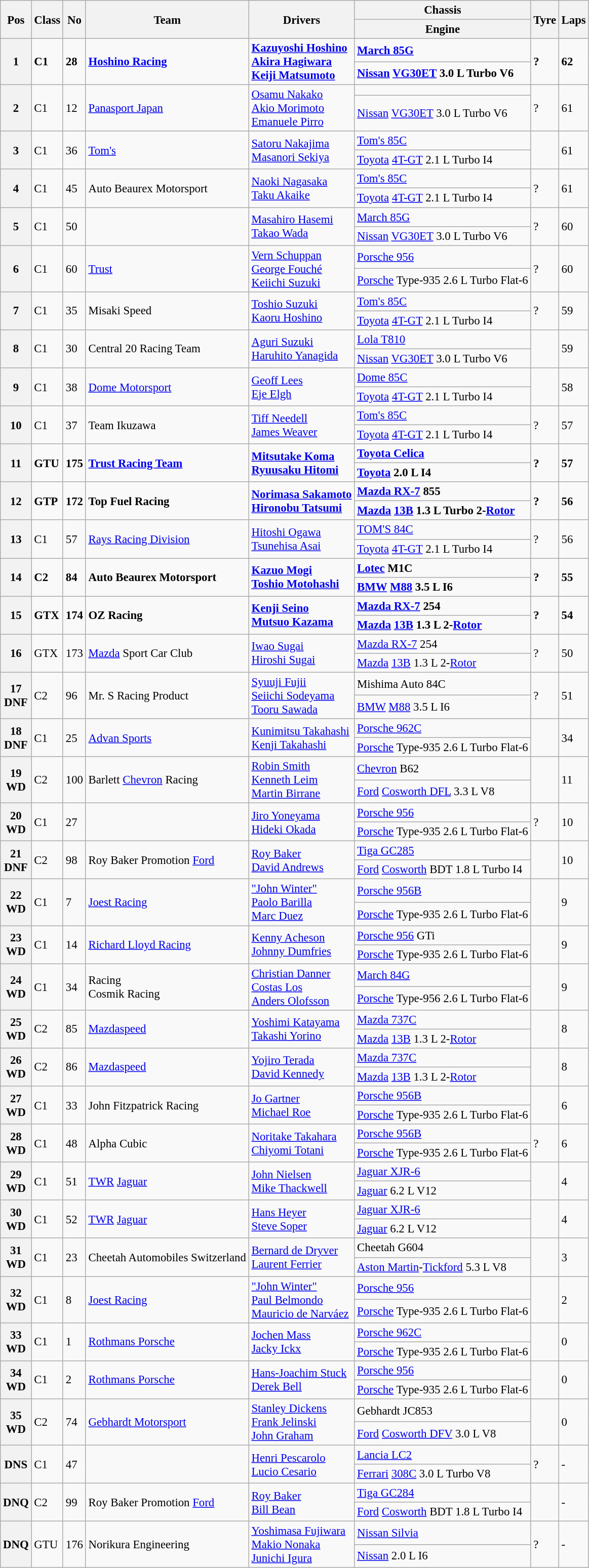<table class="wikitable" style="font-size: 95%;">
<tr>
<th rowspan=2>Pos</th>
<th rowspan=2>Class</th>
<th rowspan=2>No</th>
<th rowspan=2>Team</th>
<th rowspan=2>Drivers</th>
<th>Chassis</th>
<th rowspan=2>Tyre</th>
<th rowspan=2>Laps</th>
</tr>
<tr>
<th>Engine</th>
</tr>
<tr style="font-weight:bold">
<th rowspan=2>1</th>
<td rowspan=2>C1</td>
<td rowspan=2>28</td>
<td rowspan=2> <a href='#'>Hoshino Racing</a></td>
<td rowspan=2> <a href='#'>Kazuyoshi Hoshino</a><br> <a href='#'>Akira Hagiwara</a><br> <a href='#'>Keiji Matsumoto</a></td>
<td><a href='#'>March 85G</a></td>
<td rowspan=2>?</td>
<td rowspan=2>62</td>
</tr>
<tr style="font-weight:bold">
<td><a href='#'>Nissan</a> <a href='#'>VG30ET</a> 3.0 L Turbo V6</td>
</tr>
<tr>
<th rowspan=2>2</th>
<td rowspan=2>C1</td>
<td rowspan=2>12</td>
<td rowspan=2> <a href='#'>Panasport Japan</a></td>
<td rowspan=2> <a href='#'>Osamu Nakako</a><br> <a href='#'>Akio Morimoto</a><br> <a href='#'>Emanuele Pirro</a></td>
<td></td>
<td rowspan=2>?</td>
<td rowspan=2>61</td>
</tr>
<tr>
<td><a href='#'>Nissan</a> <a href='#'>VG30ET</a> 3.0 L Turbo V6</td>
</tr>
<tr>
<th rowspan=2>3</th>
<td rowspan=2>C1</td>
<td rowspan=2>36</td>
<td rowspan=2> <a href='#'>Tom's</a></td>
<td rowspan=2> <a href='#'>Satoru Nakajima</a><br> <a href='#'>Masanori Sekiya</a></td>
<td><a href='#'>Tom's 85C</a></td>
<td rowspan=2></td>
<td rowspan=2>61</td>
</tr>
<tr>
<td><a href='#'>Toyota</a> <a href='#'>4T-GT</a> 2.1 L Turbo I4</td>
</tr>
<tr>
<th rowspan=2>4</th>
<td rowspan=2>C1</td>
<td rowspan=2>45</td>
<td rowspan=2> Auto Beaurex Motorsport</td>
<td rowspan=2> <a href='#'>Naoki Nagasaka</a><br> <a href='#'>Taku Akaike</a></td>
<td><a href='#'>Tom's 85C</a></td>
<td rowspan=2>?</td>
<td rowspan=2>61</td>
</tr>
<tr>
<td><a href='#'>Toyota</a> <a href='#'>4T-GT</a> 2.1 L Turbo I4</td>
</tr>
<tr>
<th rowspan=2>5</th>
<td rowspan=2>C1</td>
<td rowspan=2>50</td>
<td rowspan=2> </td>
<td rowspan=2> <a href='#'>Masahiro Hasemi</a><br> <a href='#'>Takao Wada</a></td>
<td><a href='#'>March 85G</a></td>
<td rowspan=2>?</td>
<td rowspan=2>60</td>
</tr>
<tr>
<td><a href='#'>Nissan</a> <a href='#'>VG30ET</a> 3.0 L Turbo V6</td>
</tr>
<tr>
<th rowspan=2>6</th>
<td rowspan=2>C1</td>
<td rowspan=2>60</td>
<td rowspan=2> <a href='#'>Trust</a> </td>
<td rowspan=2> <a href='#'>Vern Schuppan</a><br> <a href='#'>George Fouché</a><br> <a href='#'>Keiichi Suzuki</a></td>
<td><a href='#'>Porsche 956</a></td>
<td rowspan=2>?</td>
<td rowspan=2>60</td>
</tr>
<tr>
<td><a href='#'>Porsche</a> Type-935 2.6 L Turbo Flat-6</td>
</tr>
<tr>
<th rowspan=2>7</th>
<td rowspan=2>C1</td>
<td rowspan=2>35</td>
<td rowspan=2> Misaki Speed</td>
<td rowspan=2> <a href='#'>Toshio Suzuki</a><br> <a href='#'>Kaoru Hoshino</a></td>
<td><a href='#'>Tom's 85C</a></td>
<td rowspan=2>?</td>
<td rowspan=2>59</td>
</tr>
<tr>
<td><a href='#'>Toyota</a> <a href='#'>4T-GT</a> 2.1 L Turbo I4</td>
</tr>
<tr>
<th rowspan=2>8</th>
<td rowspan=2>C1</td>
<td rowspan=2>30</td>
<td rowspan=2> Central 20 Racing Team</td>
<td rowspan=2> <a href='#'>Aguri Suzuki</a><br> <a href='#'>Haruhito Yanagida</a></td>
<td><a href='#'>Lola T810</a></td>
<td rowspan=2></td>
<td rowspan=2>59</td>
</tr>
<tr>
<td><a href='#'>Nissan</a> <a href='#'>VG30ET</a> 3.0 L Turbo V6</td>
</tr>
<tr>
<th rowspan=2>9</th>
<td rowspan=2>C1</td>
<td rowspan=2>38</td>
<td rowspan=2> <a href='#'>Dome Motorsport</a></td>
<td rowspan=2> <a href='#'>Geoff Lees</a><br> <a href='#'>Eje Elgh</a></td>
<td><a href='#'>Dome 85C</a></td>
<td rowspan=2></td>
<td rowspan=2>58</td>
</tr>
<tr>
<td><a href='#'>Toyota</a> <a href='#'>4T-GT</a> 2.1 L Turbo I4</td>
</tr>
<tr>
<th rowspan=2>10</th>
<td rowspan=2>C1</td>
<td rowspan=2>37</td>
<td rowspan=2> Team Ikuzawa</td>
<td rowspan=2> <a href='#'>Tiff Needell</a><br> <a href='#'>James Weaver</a></td>
<td><a href='#'>Tom's 85C</a></td>
<td rowspan=2>?</td>
<td rowspan=2>57</td>
</tr>
<tr>
<td><a href='#'>Toyota</a> <a href='#'>4T-GT</a> 2.1 L Turbo I4</td>
</tr>
<tr style="font-weight:bold">
<th rowspan=2>11</th>
<td rowspan=2>GTU</td>
<td rowspan=2>175</td>
<td rowspan=2> <a href='#'>Trust Racing Team</a></td>
<td rowspan=2> <a href='#'>Mitsutake Koma</a><br> <a href='#'>Ryuusaku Hitomi</a></td>
<td><a href='#'>Toyota Celica</a></td>
<td rowspan=2>?</td>
<td rowspan=2>57</td>
</tr>
<tr style="font-weight:bold">
<td><a href='#'>Toyota</a> 2.0 L I4</td>
</tr>
<tr style="font-weight:bold">
<th rowspan=2>12</th>
<td rowspan=2>GTP</td>
<td rowspan=2>172</td>
<td rowspan=2> Top Fuel Racing</td>
<td rowspan=2> <a href='#'>Norimasa Sakamoto</a><br> <a href='#'>Hironobu Tatsumi</a></td>
<td><a href='#'>Mazda RX-7</a> 855</td>
<td rowspan=2>?</td>
<td rowspan=2>56</td>
</tr>
<tr style="font-weight:bold">
<td><a href='#'>Mazda</a> <a href='#'>13B</a> 1.3 L Turbo 2-<a href='#'>Rotor</a></td>
</tr>
<tr>
<th rowspan=2>13</th>
<td rowspan=2>C1</td>
<td rowspan=2>57</td>
<td rowspan=2> <a href='#'>Rays Racing Division</a></td>
<td rowspan=2> <a href='#'>Hitoshi Ogawa</a><br> <a href='#'>Tsunehisa Asai</a></td>
<td><a href='#'>TOM'S 84C</a></td>
<td rowspan=2>?</td>
<td rowspan=2>56</td>
</tr>
<tr>
<td><a href='#'>Toyota</a> <a href='#'>4T-GT</a> 2.1 L Turbo I4</td>
</tr>
<tr style="font-weight:bold">
<th rowspan=2>14</th>
<td rowspan=2>C2</td>
<td rowspan=2>84</td>
<td rowspan=2> Auto Beaurex Motorsport</td>
<td rowspan=2> <a href='#'>Kazuo Mogi</a><br> <a href='#'>Toshio Motohashi</a></td>
<td><a href='#'>Lotec</a> M1C</td>
<td rowspan=2>?</td>
<td rowspan=2>55</td>
</tr>
<tr style="font-weight:bold">
<td><a href='#'>BMW</a> <a href='#'>M88</a> 3.5 L I6</td>
</tr>
<tr style="font-weight:bold">
<th rowspan=2>15</th>
<td rowspan=2>GTX</td>
<td rowspan=2>174</td>
<td rowspan=2> OZ Racing</td>
<td rowspan=2> <a href='#'>Kenji Seino</a><br> <a href='#'>Mutsuo Kazama</a></td>
<td><a href='#'>Mazda RX-7</a> 254</td>
<td rowspan=2>?</td>
<td rowspan=2>54</td>
</tr>
<tr style="font-weight:bold">
<td><a href='#'>Mazda</a> <a href='#'>13B</a> 1.3 L 2-<a href='#'>Rotor</a></td>
</tr>
<tr>
<th rowspan=2>16</th>
<td rowspan=2>GTX</td>
<td rowspan=2>173</td>
<td rowspan=2> <a href='#'>Mazda</a> Sport Car Club</td>
<td rowspan=2> <a href='#'>Iwao Sugai</a><br> <a href='#'>Hiroshi Sugai</a></td>
<td><a href='#'>Mazda RX-7</a> 254</td>
<td rowspan=2>?</td>
<td rowspan=2>50</td>
</tr>
<tr>
<td><a href='#'>Mazda</a> <a href='#'>13B</a> 1.3 L 2-<a href='#'>Rotor</a></td>
</tr>
<tr>
<th rowspan=2>17<br>DNF</th>
<td rowspan=2>C2</td>
<td rowspan=2>96</td>
<td rowspan=2> Mr. S Racing Product</td>
<td rowspan=2> <a href='#'>Syuuji Fujii</a><br> <a href='#'>Seiichi Sodeyama</a><br> <a href='#'>Tooru Sawada</a></td>
<td>Mishima Auto 84C</td>
<td rowspan=2>?</td>
<td rowspan=2>51</td>
</tr>
<tr>
<td><a href='#'>BMW</a> <a href='#'>M88</a> 3.5 L I6</td>
</tr>
<tr>
<th rowspan=2>18<br>DNF</th>
<td rowspan=2>C1</td>
<td rowspan=2>25</td>
<td rowspan=2> <a href='#'>Advan Sports</a> </td>
<td rowspan=2> <a href='#'>Kunimitsu Takahashi</a><br> <a href='#'>Kenji Takahashi</a></td>
<td><a href='#'>Porsche 962C</a></td>
<td rowspan=2></td>
<td rowspan=2>34</td>
</tr>
<tr>
<td><a href='#'>Porsche</a> Type-935 2.6 L Turbo Flat-6</td>
</tr>
<tr>
<th rowspan=2>19<br>WD</th>
<td rowspan=2>C2</td>
<td rowspan=2>100</td>
<td rowspan=2> Barlett <a href='#'>Chevron</a> Racing</td>
<td rowspan=2> <a href='#'>Robin Smith</a><br> <a href='#'>Kenneth Leim</a><br> <a href='#'>Martin Birrane</a></td>
<td><a href='#'>Chevron</a> B62</td>
<td rowspan=2></td>
<td rowspan=2>11</td>
</tr>
<tr>
<td><a href='#'>Ford</a> <a href='#'>Cosworth DFL</a> 3.3 L V8</td>
</tr>
<tr>
<th rowspan=2>20<br>WD</th>
<td rowspan=2>C1</td>
<td rowspan=2>27</td>
<td rowspan=2>  </td>
<td rowspan=2> <a href='#'>Jiro Yoneyama</a><br> <a href='#'>Hideki Okada</a></td>
<td><a href='#'>Porsche 956</a></td>
<td rowspan=2>?</td>
<td rowspan=2>10</td>
</tr>
<tr>
<td><a href='#'>Porsche</a> Type-935 2.6 L Turbo Flat-6</td>
</tr>
<tr>
<th rowspan=2>21<br>DNF</th>
<td rowspan=2>C2</td>
<td rowspan=2>98</td>
<td rowspan=2> Roy Baker Promotion <a href='#'>Ford</a></td>
<td rowspan=2> <a href='#'>Roy Baker</a><br> <a href='#'>David Andrews</a></td>
<td><a href='#'>Tiga GC285</a></td>
<td rowspan=2></td>
<td rowspan=2>10</td>
</tr>
<tr>
<td><a href='#'>Ford</a> <a href='#'>Cosworth</a> BDT 1.8 L Turbo I4</td>
</tr>
<tr>
<th rowspan=2>22<br>WD</th>
<td rowspan=2>C1</td>
<td rowspan=2>7</td>
<td rowspan=2>  <a href='#'>Joest Racing</a></td>
<td rowspan=2> <a href='#'>"John Winter"</a><br> <a href='#'>Paolo Barilla</a><br> <a href='#'>Marc Duez</a></td>
<td><a href='#'>Porsche 956B</a></td>
<td rowspan=2></td>
<td rowspan=2>9</td>
</tr>
<tr>
<td><a href='#'>Porsche</a> Type-935 2.6 L Turbo Flat-6</td>
</tr>
<tr>
<th rowspan=2>23<br>WD</th>
<td rowspan=2>C1</td>
<td rowspan=2>14</td>
<td rowspan=2> <a href='#'>Richard Lloyd Racing</a></td>
<td rowspan=2> <a href='#'>Kenny Acheson</a><br> <a href='#'>Johnny Dumfries</a></td>
<td><a href='#'>Porsche 956</a> GTi</td>
<td rowspan=2></td>
<td rowspan=2>9</td>
</tr>
<tr>
<td><a href='#'>Porsche</a> Type-935 2.6 L Turbo Flat-6</td>
</tr>
<tr>
<th rowspan=2>24<br>WD</th>
<td rowspan=2>C1</td>
<td rowspan=2>34</td>
<td rowspan=2>  Racing<br> Cosmik Racing</td>
<td rowspan=2> <a href='#'>Christian Danner</a><br> <a href='#'>Costas Los</a><br> <a href='#'>Anders Olofsson</a></td>
<td><a href='#'>March 84G</a></td>
<td rowspan=2></td>
<td rowspan=2>9</td>
</tr>
<tr>
<td><a href='#'>Porsche</a> Type-956 2.6 L Turbo Flat-6</td>
</tr>
<tr>
<th rowspan=2>25<br>WD</th>
<td rowspan=2>C2</td>
<td rowspan=2>85</td>
<td rowspan=2> <a href='#'>Mazdaspeed</a></td>
<td rowspan=2> <a href='#'>Yoshimi Katayama</a><br> <a href='#'>Takashi Yorino</a></td>
<td><a href='#'>Mazda 737C</a></td>
<td rowspan=2></td>
<td rowspan=2>8</td>
</tr>
<tr>
<td><a href='#'>Mazda</a> <a href='#'>13B</a> 1.3 L 2-<a href='#'>Rotor</a></td>
</tr>
<tr>
<th rowspan=2>26<br>WD</th>
<td rowspan=2>C2</td>
<td rowspan=2>86</td>
<td rowspan=2> <a href='#'>Mazdaspeed</a></td>
<td rowspan=2> <a href='#'>Yojiro Terada</a><br> <a href='#'>David Kennedy</a></td>
<td><a href='#'>Mazda 737C</a></td>
<td rowspan=2></td>
<td rowspan=2>8</td>
</tr>
<tr>
<td><a href='#'>Mazda</a> <a href='#'>13B</a> 1.3 L 2-<a href='#'>Rotor</a></td>
</tr>
<tr>
<th rowspan=2>27<br>WD</th>
<td rowspan=2>C1</td>
<td rowspan=2>33</td>
<td rowspan=2> John Fitzpatrick Racing</td>
<td rowspan=2> <a href='#'>Jo Gartner</a><br> <a href='#'>Michael Roe</a></td>
<td><a href='#'>Porsche 956B</a></td>
<td rowspan=2></td>
<td rowspan=2>6</td>
</tr>
<tr>
<td><a href='#'>Porsche</a> Type-935 2.6 L Turbo Flat-6</td>
</tr>
<tr>
<th rowspan=2>28<br>WD</th>
<td rowspan=2>C1</td>
<td rowspan=2>48</td>
<td rowspan=2> Alpha Cubic </td>
<td rowspan=2> <a href='#'>Noritake Takahara</a><br> <a href='#'>Chiyomi Totani</a></td>
<td><a href='#'>Porsche 956B</a></td>
<td rowspan=2>?</td>
<td rowspan=2>6</td>
</tr>
<tr>
<td><a href='#'>Porsche</a> Type-935 2.6 L Turbo Flat-6</td>
</tr>
<tr>
<th rowspan=2>29<br>WD</th>
<td rowspan=2>C1</td>
<td rowspan=2>51</td>
<td rowspan=2> <a href='#'>TWR</a> <a href='#'>Jaguar</a></td>
<td rowspan=2> <a href='#'>John Nielsen</a><br> <a href='#'>Mike Thackwell</a></td>
<td><a href='#'>Jaguar XJR-6</a></td>
<td rowspan=2></td>
<td rowspan=2>4</td>
</tr>
<tr>
<td><a href='#'>Jaguar</a> 6.2 L V12</td>
</tr>
<tr>
<th rowspan=2>30<br>WD</th>
<td rowspan=2>C1</td>
<td rowspan=2>52</td>
<td rowspan=2> <a href='#'>TWR</a> <a href='#'>Jaguar</a></td>
<td rowspan=2> <a href='#'>Hans Heyer</a><br> <a href='#'>Steve Soper</a></td>
<td><a href='#'>Jaguar XJR-6</a></td>
<td rowspan=2></td>
<td rowspan=2>4</td>
</tr>
<tr>
<td><a href='#'>Jaguar</a> 6.2 L V12</td>
</tr>
<tr>
<th rowspan=2>31<br>WD</th>
<td rowspan=2>C1</td>
<td rowspan=2>23</td>
<td rowspan=2> Cheetah Automobiles Switzerland</td>
<td rowspan=2> <a href='#'>Bernard de Dryver</a><br> <a href='#'>Laurent Ferrier</a></td>
<td>Cheetah G604</td>
<td rowspan=2></td>
<td rowspan=2>3</td>
</tr>
<tr>
<td><a href='#'>Aston Martin</a>-<a href='#'>Tickford</a> 5.3 L V8</td>
</tr>
<tr>
<th rowspan=2>32<br>WD</th>
<td rowspan=2>C1</td>
<td rowspan=2>8</td>
<td rowspan=2>  <a href='#'>Joest Racing</a></td>
<td rowspan=2> <a href='#'>"John Winter"</a><br> <a href='#'>Paul Belmondo</a><br> <a href='#'>Mauricio de Narváez</a></td>
<td><a href='#'>Porsche 956</a></td>
<td rowspan=2></td>
<td rowspan=2>2</td>
</tr>
<tr>
<td><a href='#'>Porsche</a> Type-935 2.6 L Turbo Flat-6</td>
</tr>
<tr>
<th rowspan=2>33<br>WD</th>
<td rowspan=2>C1</td>
<td rowspan=2>1</td>
<td rowspan=2> <a href='#'>Rothmans Porsche</a></td>
<td rowspan=2> <a href='#'>Jochen Mass</a><br> <a href='#'>Jacky Ickx</a></td>
<td><a href='#'>Porsche 962C</a></td>
<td rowspan=2></td>
<td rowspan=2>0</td>
</tr>
<tr>
<td><a href='#'>Porsche</a> Type-935 2.6 L Turbo Flat-6</td>
</tr>
<tr>
<th rowspan=2>34<br>WD</th>
<td rowspan=2>C1</td>
<td rowspan=2>2</td>
<td rowspan=2> <a href='#'>Rothmans Porsche</a></td>
<td rowspan=2> <a href='#'>Hans-Joachim Stuck</a><br> <a href='#'>Derek Bell</a></td>
<td><a href='#'>Porsche 956</a></td>
<td rowspan=2></td>
<td rowspan=2>0</td>
</tr>
<tr>
<td><a href='#'>Porsche</a> Type-935 2.6 L Turbo Flat-6</td>
</tr>
<tr>
<th rowspan=2>35<br>WD</th>
<td rowspan=2>C2</td>
<td rowspan=2>74</td>
<td rowspan=2> <a href='#'>Gebhardt Motorsport</a></td>
<td rowspan=2> <a href='#'>Stanley Dickens</a><br> <a href='#'>Frank Jelinski</a><br> <a href='#'>John Graham</a></td>
<td>Gebhardt JC853</td>
<td rowspan=2></td>
<td rowspan=2>0</td>
</tr>
<tr>
<td><a href='#'>Ford</a> <a href='#'>Cosworth DFV</a> 3.0 L V8</td>
</tr>
<tr>
<th rowspan=2>DNS</th>
<td rowspan=2>C1</td>
<td rowspan=2>47</td>
<td rowspan=2> </td>
<td rowspan=2> <a href='#'>Henri Pescarolo</a><br> <a href='#'>Lucio Cesario</a></td>
<td><a href='#'>Lancia LC2</a></td>
<td rowspan=2>?</td>
<td rowspan=2>-</td>
</tr>
<tr>
<td><a href='#'>Ferrari</a> <a href='#'>308C</a> 3.0 L Turbo V8</td>
</tr>
<tr>
<th rowspan=2>DNQ</th>
<td rowspan=2>C2</td>
<td rowspan=2>99</td>
<td rowspan=2> Roy Baker Promotion <a href='#'>Ford</a></td>
<td rowspan=2> <a href='#'>Roy Baker</a><br> <a href='#'>Bill Bean</a></td>
<td><a href='#'>Tiga GC284</a></td>
<td rowspan=2></td>
<td rowspan=2>-</td>
</tr>
<tr>
<td><a href='#'>Ford</a> <a href='#'>Cosworth</a> BDT 1.8 L Turbo I4</td>
</tr>
<tr>
<th rowspan=2>DNQ</th>
<td rowspan=2>GTU</td>
<td rowspan=2>176</td>
<td rowspan=2> Norikura Engineering</td>
<td rowspan=2> <a href='#'>Yoshimasa Fujiwara</a><br> <a href='#'>Makio Nonaka</a><br> <a href='#'>Junichi Igura</a></td>
<td><a href='#'>Nissan Silvia</a></td>
<td rowspan=2>?</td>
<td rowspan=2>-</td>
</tr>
<tr>
<td><a href='#'>Nissan</a> 2.0 L I6</td>
</tr>
</table>
